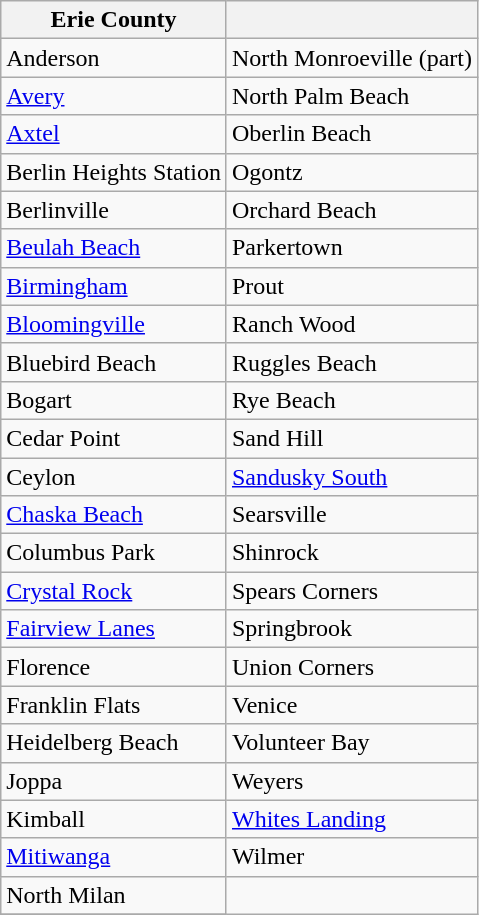<table class="wikitable">
<tr>
<th>Erie County</th>
<th></th>
</tr>
<tr>
<td>Anderson</td>
<td>North Monroeville (part)</td>
</tr>
<tr>
<td><a href='#'>Avery</a></td>
<td>North Palm Beach</td>
</tr>
<tr>
<td><a href='#'>Axtel</a></td>
<td>Oberlin Beach</td>
</tr>
<tr>
<td>Berlin Heights Station</td>
<td>Ogontz</td>
</tr>
<tr>
<td>Berlinville</td>
<td>Orchard Beach</td>
</tr>
<tr>
<td><a href='#'>Beulah Beach</a></td>
<td>Parkertown</td>
</tr>
<tr>
<td><a href='#'>Birmingham</a></td>
<td>Prout</td>
</tr>
<tr>
<td><a href='#'>Bloomingville</a></td>
<td>Ranch Wood</td>
</tr>
<tr>
<td>Bluebird Beach</td>
<td>Ruggles Beach</td>
</tr>
<tr>
<td>Bogart</td>
<td>Rye Beach</td>
</tr>
<tr>
<td>Cedar Point</td>
<td>Sand Hill</td>
</tr>
<tr>
<td>Ceylon</td>
<td><a href='#'>Sandusky South</a></td>
</tr>
<tr>
<td><a href='#'>Chaska Beach</a></td>
<td>Searsville</td>
</tr>
<tr>
<td>Columbus Park</td>
<td>Shinrock</td>
</tr>
<tr>
<td><a href='#'>Crystal Rock</a></td>
<td>Spears Corners</td>
</tr>
<tr>
<td><a href='#'>Fairview Lanes</a></td>
<td>Springbrook</td>
</tr>
<tr>
<td>Florence</td>
<td>Union Corners</td>
</tr>
<tr>
<td>Franklin Flats</td>
<td>Venice</td>
</tr>
<tr>
<td>Heidelberg Beach</td>
<td>Volunteer Bay</td>
</tr>
<tr>
<td>Joppa</td>
<td>Weyers</td>
</tr>
<tr>
<td>Kimball</td>
<td><a href='#'>Whites Landing</a></td>
</tr>
<tr>
<td><a href='#'>Mitiwanga</a></td>
<td>Wilmer</td>
</tr>
<tr>
<td>North Milan</td>
</tr>
<tr>
</tr>
</table>
